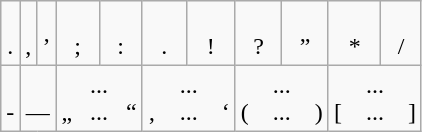<table class=wikitable>
<tr align=center>
<td> <br> .</td>
<td> <br>,</td>
<td> <br> ’</td>
<td> <br> ;</td>
<td> <br> :</td>
<td> <br> .</td>
<td> <br> !</td>
<td> <br> ?</td>
<td> <br> ”</td>
<td> <br> *</td>
<td> <br> /</td>
</tr>
<tr align=center>
<td> <br> -</td>
<td colspan=2> <br> —</td>
<td colspan=2>... <br> „   ...   “</td>
<td colspan=2>... <br>  ‚    ...    ‘</td>
<td colspan=2>... <br> (    ...    )</td>
<td colspan=2>... <br> [    ...    ]</td>
</tr>
</table>
